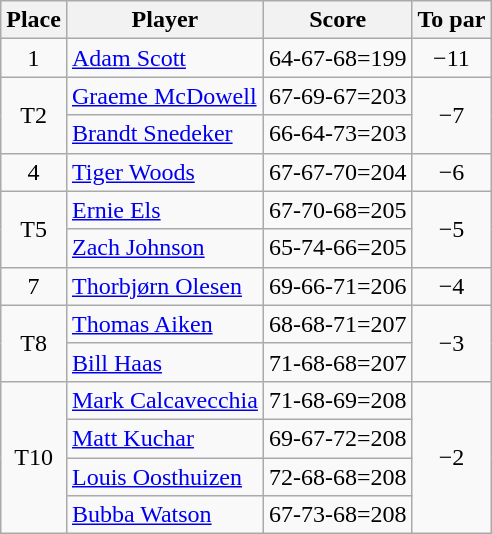<table class="wikitable">
<tr>
<th>Place</th>
<th>Player</th>
<th>Score</th>
<th>To par</th>
</tr>
<tr>
<td style="text-align:center;">1</td>
<td> <a href='#'>Adam Scott</a></td>
<td style="text-align:center;">64-67-68=199</td>
<td style="text-align:center;">−11</td>
</tr>
<tr>
<td rowspan="2" style="text-align:center;">T2</td>
<td> <a href='#'>Graeme McDowell</a></td>
<td style="text-align:center;">67-69-67=203</td>
<td rowspan="2" style="text-align:center;">−7</td>
</tr>
<tr>
<td> <a href='#'>Brandt Snedeker</a></td>
<td style="text-align:center;">66-64-73=203</td>
</tr>
<tr>
<td style="text-align:center;">4</td>
<td> <a href='#'>Tiger Woods</a></td>
<td style="text-align:center;">67-67-70=204</td>
<td style="text-align:center;">−6</td>
</tr>
<tr>
<td rowspan="2" style="text-align:center;">T5</td>
<td> <a href='#'>Ernie Els</a></td>
<td style="text-align:center;">67-70-68=205</td>
<td rowspan="2" style="text-align:center;">−5</td>
</tr>
<tr>
<td> <a href='#'>Zach Johnson</a></td>
<td style="text-align:center;">65-74-66=205</td>
</tr>
<tr>
<td style="text-align:center;">7</td>
<td> <a href='#'>Thorbjørn Olesen</a></td>
<td style="text-align:center;">69-66-71=206</td>
<td style="text-align:center;">−4</td>
</tr>
<tr>
<td rowspan="2" style="text-align:center;">T8</td>
<td> <a href='#'>Thomas Aiken</a></td>
<td style="text-align:center;">68-68-71=207</td>
<td rowspan="2" style="text-align:center;">−3</td>
</tr>
<tr>
<td> <a href='#'>Bill Haas</a></td>
<td style="text-align:center;">71-68-68=207</td>
</tr>
<tr>
<td rowspan="4" style="text-align:center;">T10</td>
<td> <a href='#'>Mark Calcavecchia</a></td>
<td style="text-align:center;">71-68-69=208</td>
<td rowspan="4" style="text-align:center;">−2</td>
</tr>
<tr>
<td> <a href='#'>Matt Kuchar</a></td>
<td style="text-align:center;">69-67-72=208</td>
</tr>
<tr>
<td> <a href='#'>Louis Oosthuizen</a></td>
<td style="text-align:center;">72-68-68=208</td>
</tr>
<tr>
<td> <a href='#'>Bubba Watson</a></td>
<td style="text-align:center;">67-73-68=208</td>
</tr>
</table>
